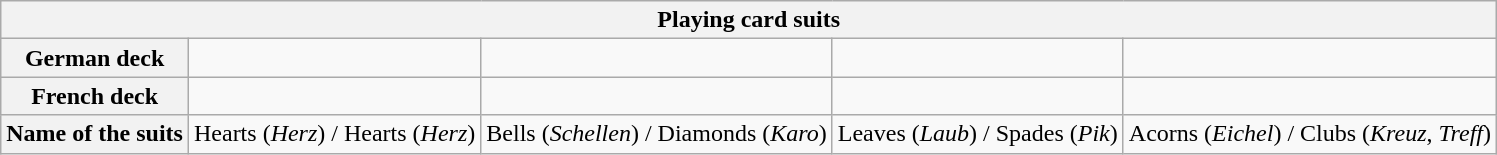<table class="wikitable">
<tr>
<th colspan="5">Playing card suits</th>
</tr>
<tr>
<th>German deck</th>
<td></td>
<td></td>
<td></td>
<td></td>
</tr>
<tr>
<th>French deck</th>
<td></td>
<td></td>
<td></td>
<td></td>
</tr>
<tr>
<th>Name of the suits</th>
<td>Hearts (<em>Herz</em>) / Hearts (<em>Herz</em>)</td>
<td>Bells (<em>Schellen</em>) / Diamonds (<em>Karo</em>)</td>
<td>Leaves (<em>Laub</em>) / Spades (<em>Pik</em>)</td>
<td>Acorns (<em>Eichel</em>) / Clubs (<em>Kreuz</em>, <em>Treff</em>)</td>
</tr>
</table>
